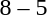<table style="text-align:center">
<tr>
<th width=200></th>
<th width=100></th>
<th width=200></th>
</tr>
<tr>
<td align=right><strong></strong></td>
<td>8 – 5</td>
<td align=left></td>
</tr>
</table>
